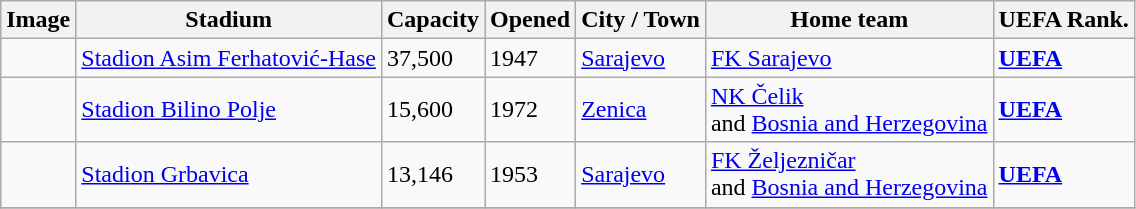<table class="wikitable sortable">
<tr>
<th class="unsortable">Image</th>
<th>Stadium</th>
<th>Capacity</th>
<th>Opened</th>
<th>City / Town</th>
<th>Home team</th>
<th>UEFA Rank.</th>
</tr>
<tr>
<td></td>
<td><a href='#'>Stadion Asim Ferhatović-Hase</a></td>
<td>37,500</td>
<td>1947</td>
<td><a href='#'>Sarajevo</a></td>
<td><a href='#'>FK Sarajevo</a></td>
<td><strong><a href='#'>UEFA</a></strong> </td>
</tr>
<tr>
<td></td>
<td><a href='#'>Stadion Bilino Polje</a></td>
<td>15,600</td>
<td>1972</td>
<td><a href='#'>Zenica</a></td>
<td><a href='#'>NK Čelik</a> <br>and <a href='#'>Bosnia and Herzegovina</a></td>
<td><strong><a href='#'>UEFA</a></strong> </td>
</tr>
<tr>
<td></td>
<td><a href='#'>Stadion Grbavica</a></td>
<td>13,146</td>
<td>1953</td>
<td><a href='#'>Sarajevo</a></td>
<td><a href='#'>FK Željezničar</a> <br>and <a href='#'>Bosnia and Herzegovina</a></td>
<td><strong><a href='#'>UEFA</a></strong> </td>
</tr>
<tr>
</tr>
</table>
